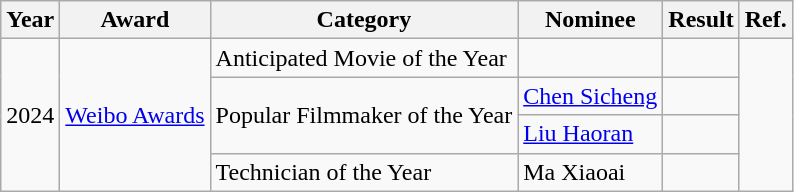<table class="wikitable plainrowheaders">
<tr>
<th>Year</th>
<th>Award</th>
<th>Category</th>
<th>Nominee</th>
<th>Result</th>
<th>Ref.</th>
</tr>
<tr>
<td rowspan="4">2024</td>
<td rowspan="4"><a href='#'>Weibo Awards</a></td>
<td>Anticipated Movie of the Year</td>
<td></td>
<td></td>
<td rowspan="4"></td>
</tr>
<tr>
<td rowspan="2">Popular Filmmaker of the Year</td>
<td><a href='#'>Chen Sicheng</a></td>
<td></td>
</tr>
<tr>
<td><a href='#'>Liu Haoran</a></td>
<td></td>
</tr>
<tr>
<td>Technician of the Year</td>
<td>Ma Xiaoai</td>
<td></td>
</tr>
</table>
